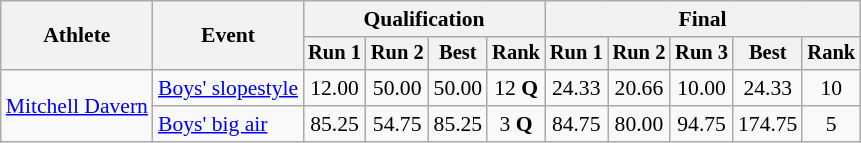<table class="wikitable" style="font-size:90%">
<tr>
<th rowspan=2>Athlete</th>
<th rowspan=2>Event</th>
<th colspan=4>Qualification</th>
<th colspan=5>Final</th>
</tr>
<tr style="font-size:95%">
<th>Run 1</th>
<th>Run 2</th>
<th>Best</th>
<th>Rank</th>
<th>Run 1</th>
<th>Run 2</th>
<th>Run 3</th>
<th>Best</th>
<th>Rank</th>
</tr>
<tr align=center>
<td align=left rowspan=2><a href='#'>Mitchell Davern</a></td>
<td align=left><a href='#'>Boys' slopestyle</a></td>
<td>12.00</td>
<td>50.00</td>
<td>50.00</td>
<td>12 <strong>Q</strong></td>
<td>24.33</td>
<td>20.66</td>
<td>10.00</td>
<td>24.33</td>
<td>10</td>
</tr>
<tr align=center>
<td align=left><a href='#'>Boys' big air</a></td>
<td>85.25</td>
<td>54.75</td>
<td>85.25</td>
<td>3 <strong>Q</strong></td>
<td>84.75</td>
<td>80.00</td>
<td>94.75</td>
<td>174.75</td>
<td>5</td>
</tr>
</table>
